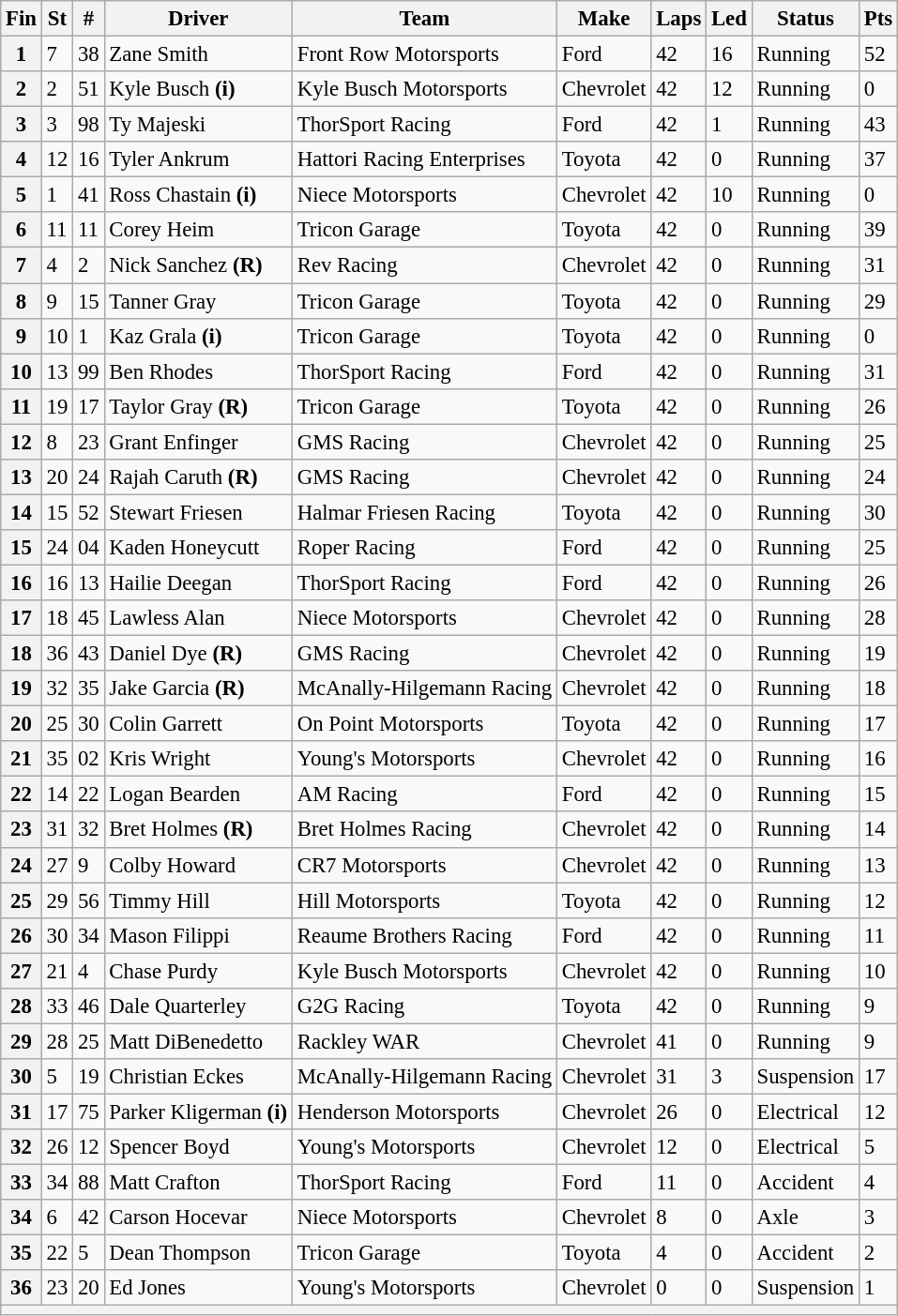<table class="wikitable" style="font-size:95%">
<tr>
<th>Fin</th>
<th>St</th>
<th>#</th>
<th>Driver</th>
<th>Team</th>
<th>Make</th>
<th>Laps</th>
<th>Led</th>
<th>Status</th>
<th>Pts</th>
</tr>
<tr>
<th>1</th>
<td>7</td>
<td>38</td>
<td>Zane Smith</td>
<td>Front Row Motorsports</td>
<td>Ford</td>
<td>42</td>
<td>16</td>
<td>Running</td>
<td>52</td>
</tr>
<tr>
<th>2</th>
<td>2</td>
<td>51</td>
<td>Kyle Busch <strong>(i)</strong></td>
<td>Kyle Busch Motorsports</td>
<td>Chevrolet</td>
<td>42</td>
<td>12</td>
<td>Running</td>
<td>0</td>
</tr>
<tr>
<th>3</th>
<td>3</td>
<td>98</td>
<td>Ty Majeski</td>
<td>ThorSport Racing</td>
<td>Ford</td>
<td>42</td>
<td>1</td>
<td>Running</td>
<td>43</td>
</tr>
<tr>
<th>4</th>
<td>12</td>
<td>16</td>
<td>Tyler Ankrum</td>
<td>Hattori Racing Enterprises</td>
<td>Toyota</td>
<td>42</td>
<td>0</td>
<td>Running</td>
<td>37</td>
</tr>
<tr>
<th>5</th>
<td>1</td>
<td>41</td>
<td>Ross Chastain <strong>(i)</strong></td>
<td>Niece Motorsports</td>
<td>Chevrolet</td>
<td>42</td>
<td>10</td>
<td>Running</td>
<td>0</td>
</tr>
<tr>
<th>6</th>
<td>11</td>
<td>11</td>
<td>Corey Heim</td>
<td>Tricon Garage</td>
<td>Toyota</td>
<td>42</td>
<td>0</td>
<td>Running</td>
<td>39</td>
</tr>
<tr>
<th>7</th>
<td>4</td>
<td>2</td>
<td>Nick Sanchez <strong>(R)</strong></td>
<td>Rev Racing</td>
<td>Chevrolet</td>
<td>42</td>
<td>0</td>
<td>Running</td>
<td>31</td>
</tr>
<tr>
<th>8</th>
<td>9</td>
<td>15</td>
<td>Tanner Gray</td>
<td>Tricon Garage</td>
<td>Toyota</td>
<td>42</td>
<td>0</td>
<td>Running</td>
<td>29</td>
</tr>
<tr>
<th>9</th>
<td>10</td>
<td>1</td>
<td>Kaz Grala <strong>(i)</strong></td>
<td>Tricon Garage</td>
<td>Toyota</td>
<td>42</td>
<td>0</td>
<td>Running</td>
<td>0</td>
</tr>
<tr>
<th>10</th>
<td>13</td>
<td>99</td>
<td>Ben Rhodes</td>
<td>ThorSport Racing</td>
<td>Ford</td>
<td>42</td>
<td>0</td>
<td>Running</td>
<td>31</td>
</tr>
<tr>
<th>11</th>
<td>19</td>
<td>17</td>
<td>Taylor Gray <strong>(R)</strong></td>
<td>Tricon Garage</td>
<td>Toyota</td>
<td>42</td>
<td>0</td>
<td>Running</td>
<td>26</td>
</tr>
<tr>
<th>12</th>
<td>8</td>
<td>23</td>
<td>Grant Enfinger</td>
<td>GMS Racing</td>
<td>Chevrolet</td>
<td>42</td>
<td>0</td>
<td>Running</td>
<td>25</td>
</tr>
<tr>
<th>13</th>
<td>20</td>
<td>24</td>
<td>Rajah Caruth <strong>(R)</strong></td>
<td>GMS Racing</td>
<td>Chevrolet</td>
<td>42</td>
<td>0</td>
<td>Running</td>
<td>24</td>
</tr>
<tr>
<th>14</th>
<td>15</td>
<td>52</td>
<td>Stewart Friesen</td>
<td>Halmar Friesen Racing</td>
<td>Toyota</td>
<td>42</td>
<td>0</td>
<td>Running</td>
<td>30</td>
</tr>
<tr>
<th>15</th>
<td>24</td>
<td>04</td>
<td>Kaden Honeycutt</td>
<td>Roper Racing</td>
<td>Ford</td>
<td>42</td>
<td>0</td>
<td>Running</td>
<td>25</td>
</tr>
<tr>
<th>16</th>
<td>16</td>
<td>13</td>
<td>Hailie Deegan</td>
<td>ThorSport Racing</td>
<td>Ford</td>
<td>42</td>
<td>0</td>
<td>Running</td>
<td>26</td>
</tr>
<tr>
<th>17</th>
<td>18</td>
<td>45</td>
<td>Lawless Alan</td>
<td>Niece Motorsports</td>
<td>Chevrolet</td>
<td>42</td>
<td>0</td>
<td>Running</td>
<td>28</td>
</tr>
<tr>
<th>18</th>
<td>36</td>
<td>43</td>
<td>Daniel Dye <strong>(R)</strong></td>
<td>GMS Racing</td>
<td>Chevrolet</td>
<td>42</td>
<td>0</td>
<td>Running</td>
<td>19</td>
</tr>
<tr>
<th>19</th>
<td>32</td>
<td>35</td>
<td>Jake Garcia <strong>(R)</strong></td>
<td>McAnally-Hilgemann Racing</td>
<td>Chevrolet</td>
<td>42</td>
<td>0</td>
<td>Running</td>
<td>18</td>
</tr>
<tr>
<th>20</th>
<td>25</td>
<td>30</td>
<td>Colin Garrett</td>
<td>On Point Motorsports</td>
<td>Toyota</td>
<td>42</td>
<td>0</td>
<td>Running</td>
<td>17</td>
</tr>
<tr>
<th>21</th>
<td>35</td>
<td>02</td>
<td>Kris Wright</td>
<td>Young's Motorsports</td>
<td>Chevrolet</td>
<td>42</td>
<td>0</td>
<td>Running</td>
<td>16</td>
</tr>
<tr>
<th>22</th>
<td>14</td>
<td>22</td>
<td>Logan Bearden</td>
<td>AM Racing</td>
<td>Ford</td>
<td>42</td>
<td>0</td>
<td>Running</td>
<td>15</td>
</tr>
<tr>
<th>23</th>
<td>31</td>
<td>32</td>
<td>Bret Holmes <strong>(R)</strong></td>
<td>Bret Holmes Racing</td>
<td>Chevrolet</td>
<td>42</td>
<td>0</td>
<td>Running</td>
<td>14</td>
</tr>
<tr>
<th>24</th>
<td>27</td>
<td>9</td>
<td>Colby Howard</td>
<td>CR7 Motorsports</td>
<td>Chevrolet</td>
<td>42</td>
<td>0</td>
<td>Running</td>
<td>13</td>
</tr>
<tr>
<th>25</th>
<td>29</td>
<td>56</td>
<td>Timmy Hill</td>
<td>Hill Motorsports</td>
<td>Toyota</td>
<td>42</td>
<td>0</td>
<td>Running</td>
<td>12</td>
</tr>
<tr>
<th>26</th>
<td>30</td>
<td>34</td>
<td>Mason Filippi</td>
<td>Reaume Brothers Racing</td>
<td>Ford</td>
<td>42</td>
<td>0</td>
<td>Running</td>
<td>11</td>
</tr>
<tr>
<th>27</th>
<td>21</td>
<td>4</td>
<td>Chase Purdy</td>
<td>Kyle Busch Motorsports</td>
<td>Chevrolet</td>
<td>42</td>
<td>0</td>
<td>Running</td>
<td>10</td>
</tr>
<tr>
<th>28</th>
<td>33</td>
<td>46</td>
<td>Dale Quarterley</td>
<td>G2G Racing</td>
<td>Toyota</td>
<td>42</td>
<td>0</td>
<td>Running</td>
<td>9</td>
</tr>
<tr>
<th>29</th>
<td>28</td>
<td>25</td>
<td>Matt DiBenedetto</td>
<td>Rackley WAR</td>
<td>Chevrolet</td>
<td>41</td>
<td>0</td>
<td>Running</td>
<td>9</td>
</tr>
<tr>
<th>30</th>
<td>5</td>
<td>19</td>
<td>Christian Eckes</td>
<td>McAnally-Hilgemann Racing</td>
<td>Chevrolet</td>
<td>31</td>
<td>3</td>
<td>Suspension</td>
<td>17</td>
</tr>
<tr>
<th>31</th>
<td>17</td>
<td>75</td>
<td>Parker Kligerman <strong>(i)</strong></td>
<td>Henderson Motorsports</td>
<td>Chevrolet</td>
<td>26</td>
<td>0</td>
<td>Electrical</td>
<td>12</td>
</tr>
<tr>
<th>32</th>
<td>26</td>
<td>12</td>
<td>Spencer Boyd</td>
<td>Young's Motorsports</td>
<td>Chevrolet</td>
<td>12</td>
<td>0</td>
<td>Electrical</td>
<td>5</td>
</tr>
<tr>
<th>33</th>
<td>34</td>
<td>88</td>
<td>Matt Crafton</td>
<td>ThorSport Racing</td>
<td>Ford</td>
<td>11</td>
<td>0</td>
<td>Accident</td>
<td>4</td>
</tr>
<tr>
<th>34</th>
<td>6</td>
<td>42</td>
<td>Carson Hocevar</td>
<td>Niece Motorsports</td>
<td>Chevrolet</td>
<td>8</td>
<td>0</td>
<td>Axle</td>
<td>3</td>
</tr>
<tr>
<th>35</th>
<td>22</td>
<td>5</td>
<td>Dean Thompson</td>
<td>Tricon Garage</td>
<td>Toyota</td>
<td>4</td>
<td>0</td>
<td>Accident</td>
<td>2</td>
</tr>
<tr>
<th>36</th>
<td>23</td>
<td>20</td>
<td>Ed Jones</td>
<td>Young's Motorsports</td>
<td>Chevrolet</td>
<td>0</td>
<td>0</td>
<td>Suspension</td>
<td>1</td>
</tr>
<tr>
<th colspan="10"></th>
</tr>
</table>
